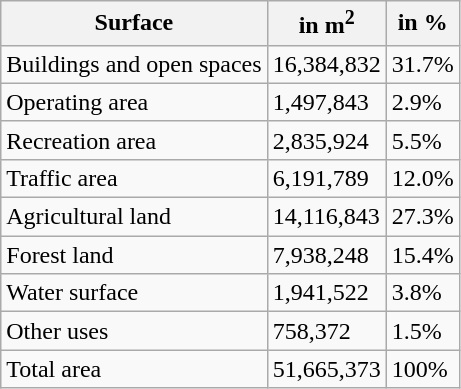<table class="wikitable">
<tr>
<th>Surface</th>
<th>in m<sup>2</sup></th>
<th>in %</th>
</tr>
<tr>
<td>Buildings and open spaces</td>
<td>16,384,832</td>
<td>31.7%</td>
</tr>
<tr>
<td>Operating area</td>
<td>1,497,843</td>
<td>2.9%</td>
</tr>
<tr>
<td>Recreation area</td>
<td>2,835,924</td>
<td>5.5%</td>
</tr>
<tr>
<td>Traffic area</td>
<td>6,191,789</td>
<td>12.0%</td>
</tr>
<tr>
<td>Agricultural land</td>
<td>14,116,843</td>
<td>27.3%</td>
</tr>
<tr>
<td>Forest land</td>
<td>7,938,248</td>
<td>15.4%</td>
</tr>
<tr>
<td>Water surface</td>
<td>1,941,522</td>
<td>3.8%</td>
</tr>
<tr>
<td>Other uses</td>
<td>758,372</td>
<td>1.5%</td>
</tr>
<tr>
<td>Total area</td>
<td>51,665,373</td>
<td>100%</td>
</tr>
</table>
